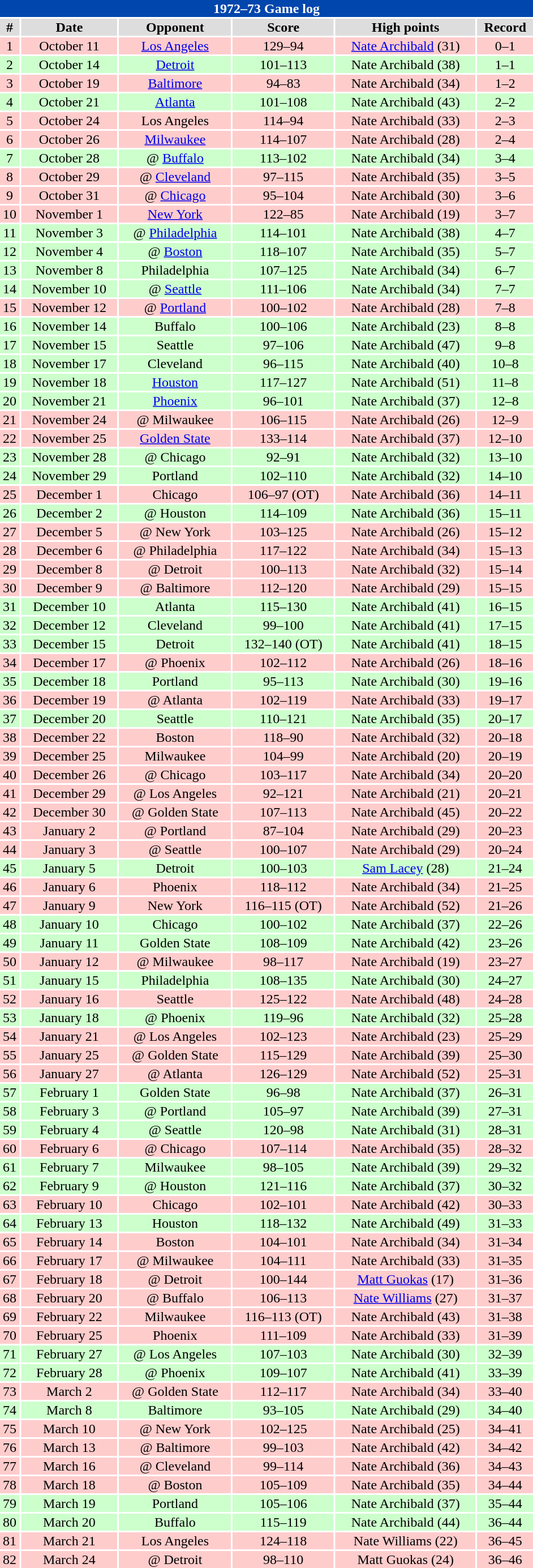<table class="toccolours collapsible" width=50% style="clear:both; margin:1.5em auto; text-align:center">
<tr>
<th colspan=11 style="background:#0046AD; color:white;">1972–73 Game log</th>
</tr>
<tr align="center" bgcolor="#dddddd">
<td><strong>#</strong></td>
<td><strong>Date</strong></td>
<td><strong>Opponent</strong></td>
<td><strong>Score</strong></td>
<td><strong>High points</strong></td>
<td><strong>Record</strong></td>
</tr>
<tr align="center" bgcolor="ffcccc">
<td>1</td>
<td>October 11</td>
<td><a href='#'>Los Angeles</a></td>
<td>129–94</td>
<td><a href='#'>Nate Archibald</a> (31)</td>
<td>0–1</td>
</tr>
<tr align="center" bgcolor="ccffcc">
<td>2</td>
<td>October 14</td>
<td><a href='#'>Detroit</a></td>
<td>101–113</td>
<td>Nate Archibald (38)</td>
<td>1–1</td>
</tr>
<tr align="center" bgcolor="ffcccc">
<td>3</td>
<td>October 19</td>
<td><a href='#'>Baltimore</a></td>
<td>94–83</td>
<td>Nate Archibald (34)</td>
<td>1–2</td>
</tr>
<tr align="center" bgcolor="ccffcc">
<td>4</td>
<td>October 21</td>
<td><a href='#'>Atlanta</a></td>
<td>101–108</td>
<td>Nate Archibald (43)</td>
<td>2–2</td>
</tr>
<tr align="center" bgcolor="ffcccc">
<td>5</td>
<td>October 24</td>
<td>Los Angeles</td>
<td>114–94</td>
<td>Nate Archibald (33)</td>
<td>2–3</td>
</tr>
<tr align="center" bgcolor="ffcccc">
<td>6</td>
<td>October 26</td>
<td><a href='#'>Milwaukee</a></td>
<td>114–107</td>
<td>Nate Archibald (28)</td>
<td>2–4</td>
</tr>
<tr align="center" bgcolor="ccffcc">
<td>7</td>
<td>October 28</td>
<td>@ <a href='#'>Buffalo</a></td>
<td>113–102</td>
<td>Nate Archibald (34)</td>
<td>3–4</td>
</tr>
<tr align="center" bgcolor="ffcccc">
<td>8</td>
<td>October 29</td>
<td>@ <a href='#'>Cleveland</a></td>
<td>97–115</td>
<td>Nate Archibald (35)</td>
<td>3–5</td>
</tr>
<tr align="center" bgcolor="ffcccc">
<td>9</td>
<td>October 31</td>
<td>@ <a href='#'>Chicago</a></td>
<td>95–104</td>
<td>Nate Archibald (30)</td>
<td>3–6</td>
</tr>
<tr align="center" bgcolor="ffcccc">
<td>10</td>
<td>November 1</td>
<td><a href='#'>New York</a></td>
<td>122–85</td>
<td>Nate Archibald (19)</td>
<td>3–7</td>
</tr>
<tr align="center" bgcolor="ccffcc">
<td>11</td>
<td>November 3</td>
<td>@ <a href='#'>Philadelphia</a></td>
<td>114–101</td>
<td>Nate Archibald (38)</td>
<td>4–7</td>
</tr>
<tr align="center" bgcolor="ccffcc">
<td>12</td>
<td>November 4</td>
<td>@ <a href='#'>Boston</a></td>
<td>118–107</td>
<td>Nate Archibald (35)</td>
<td>5–7</td>
</tr>
<tr align="center" bgcolor="ccffcc">
<td>13</td>
<td>November 8</td>
<td>Philadelphia</td>
<td>107–125</td>
<td>Nate Archibald (34)</td>
<td>6–7</td>
</tr>
<tr align="center" bgcolor="ccffcc">
<td>14</td>
<td>November 10</td>
<td>@ <a href='#'>Seattle</a></td>
<td>111–106</td>
<td>Nate Archibald (34)</td>
<td>7–7</td>
</tr>
<tr align="center" bgcolor="ffcccc">
<td>15</td>
<td>November 12</td>
<td>@ <a href='#'>Portland</a></td>
<td>100–102</td>
<td>Nate Archibald (28)</td>
<td>7–8</td>
</tr>
<tr align="center" bgcolor="ccffcc">
<td>16</td>
<td>November 14</td>
<td>Buffalo</td>
<td>100–106</td>
<td>Nate Archibald (23)</td>
<td>8–8</td>
</tr>
<tr align="center" bgcolor="ccffcc">
<td>17</td>
<td>November 15</td>
<td>Seattle</td>
<td>97–106</td>
<td>Nate Archibald (47)</td>
<td>9–8</td>
</tr>
<tr align="center" bgcolor="ccffcc">
<td>18</td>
<td>November 17</td>
<td>Cleveland</td>
<td>96–115</td>
<td>Nate Archibald (40)</td>
<td>10–8</td>
</tr>
<tr align="center" bgcolor="ccffcc">
<td>19</td>
<td>November 18</td>
<td><a href='#'>Houston</a></td>
<td>117–127</td>
<td>Nate Archibald (51)</td>
<td>11–8</td>
</tr>
<tr align="center" bgcolor="ccffcc">
<td>20</td>
<td>November 21</td>
<td><a href='#'>Phoenix</a></td>
<td>96–101</td>
<td>Nate Archibald (37)</td>
<td>12–8</td>
</tr>
<tr align="center" bgcolor="ffcccc">
<td>21</td>
<td>November 24</td>
<td>@ Milwaukee</td>
<td>106–115</td>
<td>Nate Archibald (26)</td>
<td>12–9</td>
</tr>
<tr align="center" bgcolor="ffcccc">
<td>22</td>
<td>November 25</td>
<td><a href='#'>Golden State</a></td>
<td>133–114</td>
<td>Nate Archibald (37)</td>
<td>12–10</td>
</tr>
<tr align="center" bgcolor="ccffcc">
<td>23</td>
<td>November 28</td>
<td>@ Chicago</td>
<td>92–91</td>
<td>Nate Archibald (32)</td>
<td>13–10</td>
</tr>
<tr align="center" bgcolor="ccffcc">
<td>24</td>
<td>November 29</td>
<td>Portland</td>
<td>102–110</td>
<td>Nate Archibald (32)</td>
<td>14–10</td>
</tr>
<tr align="center" bgcolor="ffcccc">
<td>25</td>
<td>December 1</td>
<td>Chicago</td>
<td>106–97 (OT)</td>
<td>Nate Archibald (36)</td>
<td>14–11</td>
</tr>
<tr align="center" bgcolor="ccffcc">
<td>26</td>
<td>December 2</td>
<td>@ Houston</td>
<td>114–109</td>
<td>Nate Archibald (36)</td>
<td>15–11</td>
</tr>
<tr align="center" bgcolor="ffcccc">
<td>27</td>
<td>December 5</td>
<td>@ New York</td>
<td>103–125</td>
<td>Nate Archibald (26)</td>
<td>15–12</td>
</tr>
<tr align="center" bgcolor="ffcccc">
<td>28</td>
<td>December 6</td>
<td>@ Philadelphia</td>
<td>117–122</td>
<td>Nate Archibald (34)</td>
<td>15–13</td>
</tr>
<tr align="center" bgcolor="ffcccc">
<td>29</td>
<td>December 8</td>
<td>@ Detroit</td>
<td>100–113</td>
<td>Nate Archibald (32)</td>
<td>15–14</td>
</tr>
<tr align="center" bgcolor="ffcccc">
<td>30</td>
<td>December 9</td>
<td>@ Baltimore</td>
<td>112–120</td>
<td>Nate Archibald (29)</td>
<td>15–15</td>
</tr>
<tr align="center" bgcolor="ccffcc">
<td>31</td>
<td>December 10</td>
<td>Atlanta</td>
<td>115–130</td>
<td>Nate Archibald (41)</td>
<td>16–15</td>
</tr>
<tr align="center" bgcolor="ccffcc">
<td>32</td>
<td>December 12</td>
<td>Cleveland</td>
<td>99–100</td>
<td>Nate Archibald (41)</td>
<td>17–15</td>
</tr>
<tr align="center" bgcolor="ccffcc">
<td>33</td>
<td>December 15</td>
<td>Detroit</td>
<td>132–140 (OT)</td>
<td>Nate Archibald (41)</td>
<td>18–15</td>
</tr>
<tr align="center" bgcolor="ffcccc">
<td>34</td>
<td>December 17</td>
<td>@ Phoenix</td>
<td>102–112</td>
<td>Nate Archibald (26)</td>
<td>18–16</td>
</tr>
<tr align="center" bgcolor="ccffcc">
<td>35</td>
<td>December 18</td>
<td>Portland</td>
<td>95–113</td>
<td>Nate Archibald (30)</td>
<td>19–16</td>
</tr>
<tr align="center" bgcolor="ffcccc">
<td>36</td>
<td>December 19</td>
<td>@ Atlanta</td>
<td>102–119</td>
<td>Nate Archibald (33)</td>
<td>19–17</td>
</tr>
<tr align="center" bgcolor="ccffcc">
<td>37</td>
<td>December 20</td>
<td>Seattle</td>
<td>110–121</td>
<td>Nate Archibald (35)</td>
<td>20–17</td>
</tr>
<tr align="center" bgcolor="ffcccc">
<td>38</td>
<td>December 22</td>
<td>Boston</td>
<td>118–90</td>
<td>Nate Archibald (32)</td>
<td>20–18</td>
</tr>
<tr align="center" bgcolor="ffcccc">
<td>39</td>
<td>December 25</td>
<td>Milwaukee</td>
<td>104–99</td>
<td>Nate Archibald (20)</td>
<td>20–19</td>
</tr>
<tr align="center" bgcolor="ffcccc">
<td>40</td>
<td>December 26</td>
<td>@ Chicago</td>
<td>103–117</td>
<td>Nate Archibald (34)</td>
<td>20–20</td>
</tr>
<tr align="center" bgcolor="ffcccc">
<td>41</td>
<td>December 29</td>
<td>@ Los Angeles</td>
<td>92–121</td>
<td>Nate Archibald (21)</td>
<td>20–21</td>
</tr>
<tr align="center" bgcolor="ffcccc">
<td>42</td>
<td>December 30</td>
<td>@ Golden State</td>
<td>107–113</td>
<td>Nate Archibald (45)</td>
<td>20–22</td>
</tr>
<tr align="center" bgcolor="ffcccc">
<td>43</td>
<td>January 2</td>
<td>@ Portland</td>
<td>87–104</td>
<td>Nate Archibald (29)</td>
<td>20–23</td>
</tr>
<tr align="center" bgcolor="ffcccc">
<td>44</td>
<td>January 3</td>
<td>@ Seattle</td>
<td>100–107</td>
<td>Nate Archibald (29)</td>
<td>20–24</td>
</tr>
<tr align="center" bgcolor="ccffcc">
<td>45</td>
<td>January 5</td>
<td>Detroit</td>
<td>100–103</td>
<td><a href='#'>Sam Lacey</a> (28)</td>
<td>21–24</td>
</tr>
<tr align="center" bgcolor="ffcccc">
<td>46</td>
<td>January 6</td>
<td>Phoenix</td>
<td>118–112</td>
<td>Nate Archibald (34)</td>
<td>21–25</td>
</tr>
<tr align="center" bgcolor="ffcccc">
<td>47</td>
<td>January 9</td>
<td>New York</td>
<td>116–115 (OT)</td>
<td>Nate Archibald (52)</td>
<td>21–26</td>
</tr>
<tr align="center" bgcolor="ccffcc">
<td>48</td>
<td>January 10</td>
<td>Chicago</td>
<td>100–102</td>
<td>Nate Archibald (37)</td>
<td>22–26</td>
</tr>
<tr align="center" bgcolor="ccffcc">
<td>49</td>
<td>January 11</td>
<td>Golden State</td>
<td>108–109</td>
<td>Nate Archibald (42)</td>
<td>23–26</td>
</tr>
<tr align="center" bgcolor="ffcccc">
<td>50</td>
<td>January 12</td>
<td>@ Milwaukee</td>
<td>98–117</td>
<td>Nate Archibald (19)</td>
<td>23–27</td>
</tr>
<tr align="center" bgcolor="ccffcc">
<td>51</td>
<td>January 15</td>
<td>Philadelphia</td>
<td>108–135</td>
<td>Nate Archibald (30)</td>
<td>24–27</td>
</tr>
<tr align="center" bgcolor="ffcccc">
<td>52</td>
<td>January 16</td>
<td>Seattle</td>
<td>125–122</td>
<td>Nate Archibald (48)</td>
<td>24–28</td>
</tr>
<tr align="center" bgcolor="ccffcc">
<td>53</td>
<td>January 18</td>
<td>@ Phoenix</td>
<td>119–96</td>
<td>Nate Archibald (32)</td>
<td>25–28</td>
</tr>
<tr align="center" bgcolor="ffcccc">
<td>54</td>
<td>January 21</td>
<td>@ Los Angeles</td>
<td>102–123</td>
<td>Nate Archibald (23)</td>
<td>25–29</td>
</tr>
<tr align="center" bgcolor="ffcccc">
<td>55</td>
<td>January 25</td>
<td>@ Golden State</td>
<td>115–129</td>
<td>Nate Archibald (39)</td>
<td>25–30</td>
</tr>
<tr align="center" bgcolor="ffcccc">
<td>56</td>
<td>January 27</td>
<td>@ Atlanta</td>
<td>126–129</td>
<td>Nate Archibald (52)</td>
<td>25–31</td>
</tr>
<tr align="center" bgcolor="ccffcc">
<td>57</td>
<td>February 1</td>
<td>Golden State</td>
<td>96–98</td>
<td>Nate Archibald (37)</td>
<td>26–31</td>
</tr>
<tr align="center" bgcolor="ccffcc">
<td>58</td>
<td>February 3</td>
<td>@ Portland</td>
<td>105–97</td>
<td>Nate Archibald (39)</td>
<td>27–31</td>
</tr>
<tr align="center" bgcolor="ccffcc">
<td>59</td>
<td>February 4</td>
<td>@ Seattle</td>
<td>120–98</td>
<td>Nate Archibald (31)</td>
<td>28–31</td>
</tr>
<tr align="center" bgcolor="ffcccc">
<td>60</td>
<td>February 6</td>
<td>@ Chicago</td>
<td>107–114</td>
<td>Nate Archibald (35)</td>
<td>28–32</td>
</tr>
<tr align="center" bgcolor="ccffcc">
<td>61</td>
<td>February 7</td>
<td>Milwaukee</td>
<td>98–105</td>
<td>Nate Archibald (39)</td>
<td>29–32</td>
</tr>
<tr align="center" bgcolor="ccffcc">
<td>62</td>
<td>February 9</td>
<td>@ Houston</td>
<td>121–116</td>
<td>Nate Archibald (37)</td>
<td>30–32</td>
</tr>
<tr align="center" bgcolor="ffcccc">
<td>63</td>
<td>February 10</td>
<td>Chicago</td>
<td>102–101</td>
<td>Nate Archibald (42)</td>
<td>30–33</td>
</tr>
<tr align="center" bgcolor="ccffcc">
<td>64</td>
<td>February 13</td>
<td>Houston</td>
<td>118–132</td>
<td>Nate Archibald (49)</td>
<td>31–33</td>
</tr>
<tr align="center" bgcolor="ffcccc">
<td>65</td>
<td>February 14</td>
<td>Boston</td>
<td>104–101</td>
<td>Nate Archibald (34)</td>
<td>31–34</td>
</tr>
<tr align="center" bgcolor="ffcccc">
<td>66</td>
<td>February 17</td>
<td>@ Milwaukee</td>
<td>104–111</td>
<td>Nate Archibald (33)</td>
<td>31–35</td>
</tr>
<tr align="center" bgcolor="ffcccc">
<td>67</td>
<td>February 18</td>
<td>@ Detroit</td>
<td>100–144</td>
<td><a href='#'>Matt Guokas</a> (17)</td>
<td>31–36</td>
</tr>
<tr align="center" bgcolor="ffcccc">
<td>68</td>
<td>February 20</td>
<td>@ Buffalo</td>
<td>106–113</td>
<td><a href='#'>Nate Williams</a> (27)</td>
<td>31–37</td>
</tr>
<tr align="center" bgcolor="ffcccc">
<td>69</td>
<td>February 22</td>
<td>Milwaukee</td>
<td>116–113 (OT)</td>
<td>Nate Archibald (43)</td>
<td>31–38</td>
</tr>
<tr align="center" bgcolor="ffcccc">
<td>70</td>
<td>February 25</td>
<td>Phoenix</td>
<td>111–109</td>
<td>Nate Archibald (33)</td>
<td>31–39</td>
</tr>
<tr align="center" bgcolor="ccffcc">
<td>71</td>
<td>February 27</td>
<td>@ Los Angeles</td>
<td>107–103</td>
<td>Nate Archibald (30)</td>
<td>32–39</td>
</tr>
<tr align="center" bgcolor="ccffcc">
<td>72</td>
<td>February 28</td>
<td>@ Phoenix</td>
<td>109–107</td>
<td>Nate Archibald (41)</td>
<td>33–39</td>
</tr>
<tr align="center" bgcolor="ffcccc">
<td>73</td>
<td>March 2</td>
<td>@ Golden State</td>
<td>112–117</td>
<td>Nate Archibald (34)</td>
<td>33–40</td>
</tr>
<tr align="center" bgcolor="ccffcc">
<td>74</td>
<td>March 8</td>
<td>Baltimore</td>
<td>93–105</td>
<td>Nate Archibald (29)</td>
<td>34–40</td>
</tr>
<tr align="center" bgcolor="ffcccc">
<td>75</td>
<td>March 10</td>
<td>@ New York</td>
<td>102–125</td>
<td>Nate Archibald (25)</td>
<td>34–41</td>
</tr>
<tr align="center" bgcolor="ffcccc">
<td>76</td>
<td>March 13</td>
<td>@ Baltimore</td>
<td>99–103</td>
<td>Nate Archibald (42)</td>
<td>34–42</td>
</tr>
<tr align="center" bgcolor="ffcccc">
<td>77</td>
<td>March 16</td>
<td>@ Cleveland</td>
<td>99–114</td>
<td>Nate Archibald (36)</td>
<td>34–43</td>
</tr>
<tr align="center" bgcolor="ffcccc">
<td>78</td>
<td>March 18</td>
<td>@ Boston</td>
<td>105–109</td>
<td>Nate Archibald (35)</td>
<td>34–44</td>
</tr>
<tr align="center" bgcolor="ccffcc">
<td>79</td>
<td>March 19</td>
<td>Portland</td>
<td>105–106</td>
<td>Nate Archibald (37)</td>
<td>35–44</td>
</tr>
<tr align="center" bgcolor="ccffcc">
<td>80</td>
<td>March 20</td>
<td>Buffalo</td>
<td>115–119</td>
<td>Nate Archibald (44)</td>
<td>36–44</td>
</tr>
<tr align="center" bgcolor="ffcccc">
<td>81</td>
<td>March 21</td>
<td>Los Angeles</td>
<td>124–118</td>
<td>Nate Williams (22)</td>
<td>36–45</td>
</tr>
<tr align="center" bgcolor="ffcccc">
<td>82</td>
<td>March 24</td>
<td>@ Detroit</td>
<td>98–110</td>
<td>Matt Guokas (24)</td>
<td>36–46</td>
</tr>
</table>
